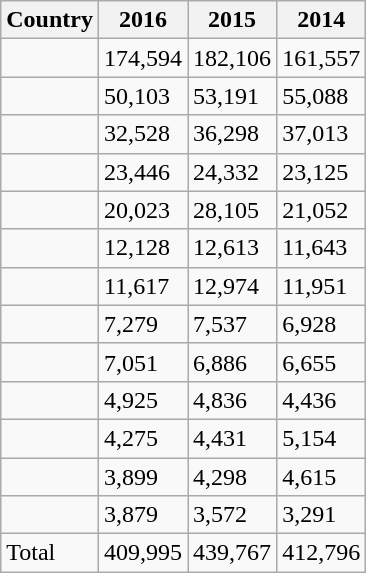<table class="wikitable sortable">
<tr>
<th style=background:>Country</th>
<th style=background:>2016</th>
<th style=background:>2015</th>
<th style=background:>2014</th>
</tr>
<tr>
<td></td>
<td>174,594</td>
<td>182,106</td>
<td>161,557</td>
</tr>
<tr>
<td></td>
<td>50,103</td>
<td>53,191</td>
<td>55,088</td>
</tr>
<tr>
<td></td>
<td>32,528</td>
<td>36,298</td>
<td>37,013</td>
</tr>
<tr>
<td></td>
<td>23,446</td>
<td>24,332</td>
<td>23,125</td>
</tr>
<tr>
<td></td>
<td>20,023</td>
<td>28,105</td>
<td>21,052</td>
</tr>
<tr>
<td></td>
<td>12,128</td>
<td>12,613</td>
<td>11,643</td>
</tr>
<tr>
<td></td>
<td>11,617</td>
<td>12,974</td>
<td>11,951</td>
</tr>
<tr>
<td></td>
<td>7,279</td>
<td>7,537</td>
<td>6,928</td>
</tr>
<tr>
<td></td>
<td>7,051</td>
<td>6,886</td>
<td>6,655</td>
</tr>
<tr>
<td></td>
<td>4,925</td>
<td>4,836</td>
<td>4,436</td>
</tr>
<tr>
<td></td>
<td>4,275</td>
<td>4,431</td>
<td>5,154</td>
</tr>
<tr>
<td></td>
<td>3,899</td>
<td>4,298</td>
<td>4,615</td>
</tr>
<tr>
<td></td>
<td>3,879</td>
<td>3,572</td>
<td>3,291</td>
</tr>
<tr>
<td>Total</td>
<td>409,995</td>
<td>439,767</td>
<td>412,796</td>
</tr>
</table>
